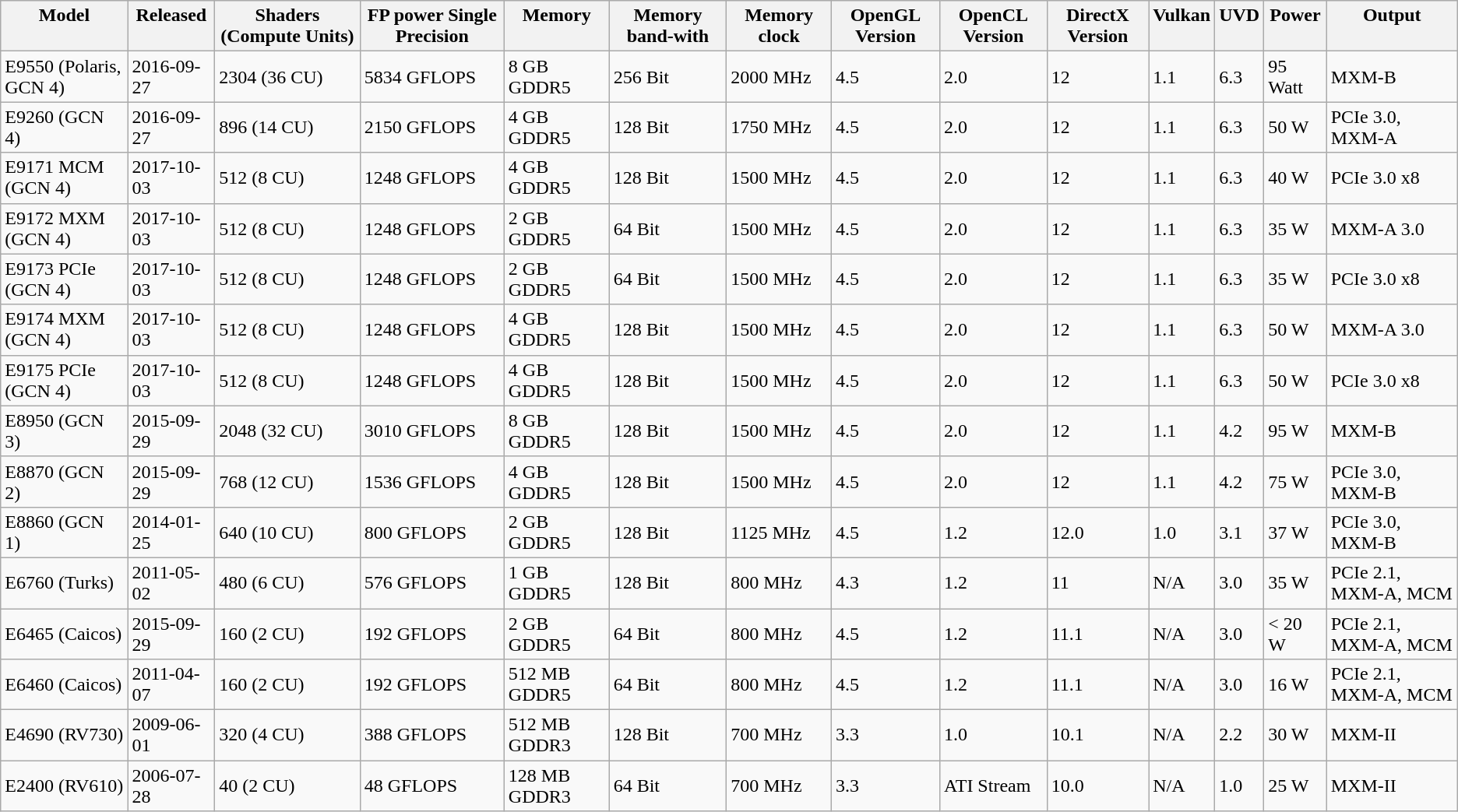<table class="wikitable sortable">
<tr style="vertical-align:top;">
<th>Model</th>
<th>Released</th>
<th>Shaders  (Compute Units)</th>
<th>FP power Single Precision</th>
<th>Memory</th>
<th>Memory band-with</th>
<th>Memory clock</th>
<th>OpenGL Version</th>
<th>OpenCL Version</th>
<th>DirectX Version</th>
<th>Vulkan</th>
<th>UVD</th>
<th>Power</th>
<th>Output</th>
</tr>
<tr>
<td>E9550 (Polaris, GCN 4)</td>
<td>2016-09-27</td>
<td>2304 (36 CU)</td>
<td>5834 GFLOPS</td>
<td>8 GB GDDR5</td>
<td>256 Bit</td>
<td>2000 MHz</td>
<td>4.5</td>
<td>2.0</td>
<td>12</td>
<td>1.1</td>
<td>6.3</td>
<td>95 Watt</td>
<td>MXM-B</td>
</tr>
<tr>
<td>E9260 (GCN 4)</td>
<td>2016-09-27</td>
<td>896 (14 CU)</td>
<td>2150 GFLOPS</td>
<td>4 GB GDDR5</td>
<td>128 Bit</td>
<td>1750 MHz</td>
<td>4.5</td>
<td>2.0</td>
<td>12</td>
<td>1.1</td>
<td>6.3</td>
<td>50 W</td>
<td>PCIe 3.0, MXM-A</td>
</tr>
<tr>
<td>E9171 MCM (GCN 4)</td>
<td>2017-10-03</td>
<td>512 (8 CU)</td>
<td>1248 GFLOPS</td>
<td>4 GB GDDR5</td>
<td>128 Bit</td>
<td>1500 MHz</td>
<td>4.5</td>
<td>2.0</td>
<td>12</td>
<td>1.1</td>
<td>6.3</td>
<td>40 W</td>
<td>PCIe 3.0 x8</td>
</tr>
<tr>
<td>E9172 MXM (GCN 4)</td>
<td>2017-10-03</td>
<td>512 (8 CU)</td>
<td>1248 GFLOPS</td>
<td>2 GB GDDR5</td>
<td>64 Bit</td>
<td>1500 MHz</td>
<td>4.5</td>
<td>2.0</td>
<td>12</td>
<td>1.1</td>
<td>6.3</td>
<td>35 W</td>
<td>MXM-A 3.0</td>
</tr>
<tr>
<td>E9173 PCIe (GCN 4)</td>
<td>2017-10-03</td>
<td>512 (8 CU)</td>
<td>1248 GFLOPS</td>
<td>2 GB GDDR5</td>
<td>64 Bit</td>
<td>1500 MHz</td>
<td>4.5</td>
<td>2.0</td>
<td>12</td>
<td>1.1</td>
<td>6.3</td>
<td>35 W</td>
<td>PCIe 3.0 x8</td>
</tr>
<tr>
<td>E9174 MXM (GCN 4)</td>
<td>2017-10-03</td>
<td>512 (8 CU)</td>
<td>1248 GFLOPS</td>
<td>4 GB GDDR5</td>
<td>128 Bit</td>
<td>1500 MHz</td>
<td>4.5</td>
<td>2.0</td>
<td>12</td>
<td>1.1</td>
<td>6.3</td>
<td>50 W</td>
<td>MXM-A 3.0</td>
</tr>
<tr>
<td>E9175 PCIe (GCN 4)</td>
<td>2017-10-03</td>
<td>512 (8 CU)</td>
<td>1248 GFLOPS</td>
<td>4 GB GDDR5</td>
<td>128 Bit</td>
<td>1500 MHz</td>
<td>4.5</td>
<td>2.0</td>
<td>12</td>
<td>1.1</td>
<td>6.3</td>
<td>50 W</td>
<td>PCIe 3.0 x8</td>
</tr>
<tr>
<td>E8950 (GCN 3)</td>
<td>2015-09-29</td>
<td>2048 (32 CU)</td>
<td>3010 GFLOPS</td>
<td>8 GB GDDR5</td>
<td>128 Bit</td>
<td>1500 MHz</td>
<td>4.5</td>
<td>2.0</td>
<td>12</td>
<td>1.1</td>
<td>4.2</td>
<td>95 W</td>
<td>MXM-B</td>
</tr>
<tr>
<td>E8870 (GCN 2)</td>
<td>2015-09-29</td>
<td>768 (12 CU)</td>
<td>1536 GFLOPS</td>
<td>4 GB GDDR5</td>
<td>128 Bit</td>
<td>1500 MHz</td>
<td>4.5</td>
<td>2.0</td>
<td>12</td>
<td>1.1</td>
<td>4.2</td>
<td>75 W</td>
<td>PCIe 3.0, MXM-B</td>
</tr>
<tr>
<td>E8860 (GCN 1)</td>
<td>2014-01-25</td>
<td>640 (10 CU)</td>
<td>800 GFLOPS</td>
<td>2 GB GDDR5</td>
<td>128 Bit</td>
<td>1125 MHz</td>
<td>4.5</td>
<td>1.2</td>
<td>12.0</td>
<td>1.0</td>
<td>3.1</td>
<td>37 W</td>
<td>PCIe 3.0, MXM-B</td>
</tr>
<tr>
<td>E6760 (Turks)</td>
<td>2011-05-02</td>
<td>480 (6 CU)</td>
<td>576 GFLOPS</td>
<td>1 GB GDDR5</td>
<td>128 Bit</td>
<td>800 MHz</td>
<td>4.3</td>
<td>1.2</td>
<td>11</td>
<td>N/A</td>
<td>3.0</td>
<td>35 W</td>
<td>PCIe 2.1, MXM-A, MCM</td>
</tr>
<tr>
<td>E6465 (Caicos)</td>
<td>2015-09-29</td>
<td>160 (2 CU)</td>
<td>192 GFLOPS</td>
<td>2 GB GDDR5</td>
<td>64 Bit</td>
<td>800 MHz</td>
<td>4.5</td>
<td>1.2</td>
<td>11.1</td>
<td>N/A</td>
<td>3.0</td>
<td>< 20 W</td>
<td>PCIe 2.1, MXM-A, MCM</td>
</tr>
<tr>
<td>E6460 (Caicos)</td>
<td>2011-04-07</td>
<td>160 (2 CU)</td>
<td>192 GFLOPS</td>
<td>512 MB GDDR5</td>
<td>64 Bit</td>
<td>800 MHz</td>
<td>4.5</td>
<td>1.2</td>
<td>11.1</td>
<td>N/A</td>
<td>3.0</td>
<td>16 W</td>
<td>PCIe 2.1, MXM-A, MCM</td>
</tr>
<tr>
<td>E4690 (RV730)</td>
<td>2009-06-01</td>
<td>320 (4 CU)</td>
<td>388 GFLOPS</td>
<td>512 MB GDDR3</td>
<td>128 Bit</td>
<td>700 MHz</td>
<td>3.3</td>
<td>1.0</td>
<td>10.1</td>
<td>N/A</td>
<td>2.2</td>
<td>30 W</td>
<td>MXM-II</td>
</tr>
<tr>
<td>E2400 (RV610)</td>
<td>2006-07-28</td>
<td>40 (2 CU)</td>
<td>48 GFLOPS</td>
<td>128 MB GDDR3</td>
<td>64 Bit</td>
<td>700 MHz</td>
<td>3.3</td>
<td>ATI Stream</td>
<td>10.0</td>
<td>N/A</td>
<td>1.0</td>
<td>25 W</td>
<td>MXM-II</td>
</tr>
</table>
